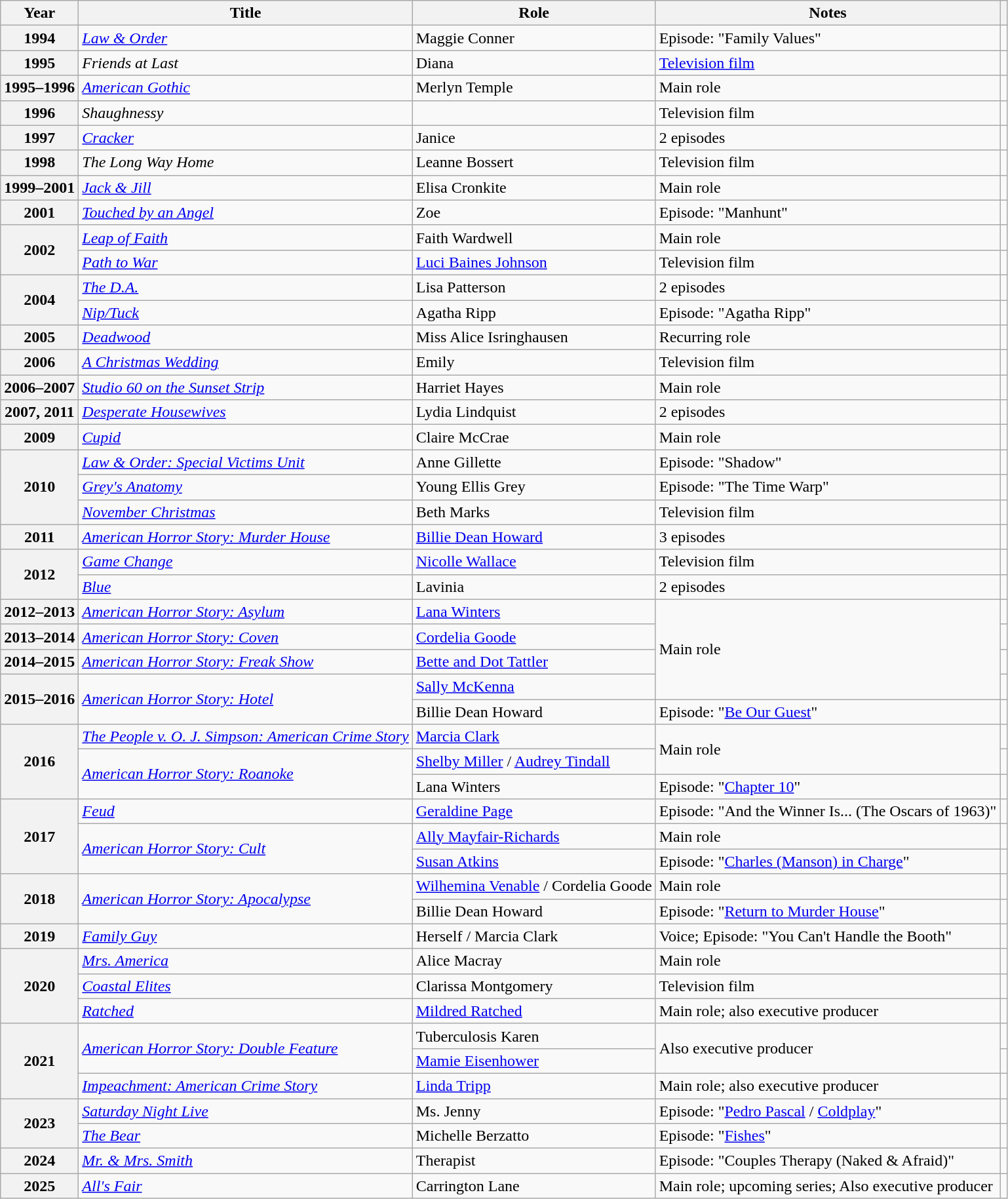<table class="wikitable plainrowheaders sortable" style="margin-right: 0;">
<tr>
<th scope="col">Year</th>
<th scope="col">Title</th>
<th scope="col">Role</th>
<th scope="col" class="unsortable">Notes</th>
<th scope="col" class="unsortable"></th>
</tr>
<tr>
<th scope="row">1994</th>
<td><em><a href='#'>Law & Order</a></em></td>
<td>Maggie Conner</td>
<td>Episode: "Family Values"</td>
<td></td>
</tr>
<tr>
<th scope="row">1995</th>
<td><em>Friends at Last</em></td>
<td>Diana</td>
<td><a href='#'>Television film</a></td>
<td></td>
</tr>
<tr>
<th scope="row">1995–1996</th>
<td><em><a href='#'>American Gothic</a></em></td>
<td>Merlyn Temple</td>
<td>Main role</td>
<td></td>
</tr>
<tr>
<th scope="row">1996</th>
<td><em>Shaughnessy</em></td>
<td></td>
<td>Television film</td>
<td></td>
</tr>
<tr>
<th scope="row">1997</th>
<td><em><a href='#'>Cracker</a></em></td>
<td>Janice</td>
<td>2 episodes</td>
<td></td>
</tr>
<tr>
<th scope="row">1998</th>
<td data-sort-value="Long Way Home, The"><em>The Long Way Home</em></td>
<td>Leanne Bossert</td>
<td>Television film</td>
<td></td>
</tr>
<tr>
<th scope="row">1999–2001</th>
<td><em><a href='#'>Jack & Jill</a></em></td>
<td>Elisa Cronkite</td>
<td>Main role</td>
<td></td>
</tr>
<tr>
<th scope="row">2001</th>
<td><em><a href='#'>Touched by an Angel</a></em></td>
<td>Zoe</td>
<td>Episode: "Manhunt"</td>
<td></td>
</tr>
<tr>
<th rowspan="2" scope="row">2002</th>
<td><em><a href='#'>Leap of Faith</a></em></td>
<td>Faith Wardwell</td>
<td>Main role</td>
<td></td>
</tr>
<tr>
<td><em><a href='#'>Path to War</a></em></td>
<td><a href='#'>Luci Baines Johnson</a></td>
<td>Television film</td>
<td></td>
</tr>
<tr>
<th rowspan="2" scope="row">2004</th>
<td data-sort-value="D.A., The"><em><a href='#'>The D.A.</a></em></td>
<td>Lisa Patterson</td>
<td>2 episodes</td>
<td></td>
</tr>
<tr>
<td><em><a href='#'>Nip/Tuck</a></em></td>
<td>Agatha Ripp</td>
<td>Episode: "Agatha Ripp"</td>
<td></td>
</tr>
<tr>
<th scope="row">2005</th>
<td><em><a href='#'>Deadwood</a></em></td>
<td>Miss Alice Isringhausen</td>
<td>Recurring role</td>
<td></td>
</tr>
<tr>
<th scope="row">2006</th>
<td data-sort-value="Christmas Wedding, A"><em><a href='#'>A Christmas Wedding</a></em></td>
<td>Emily</td>
<td>Television film</td>
<td></td>
</tr>
<tr>
<th scope="row">2006–2007</th>
<td><em><a href='#'>Studio 60 on the Sunset Strip</a></em></td>
<td>Harriet Hayes</td>
<td>Main role</td>
<td></td>
</tr>
<tr>
<th scope="row">2007, 2011</th>
<td><em><a href='#'>Desperate Housewives</a></em></td>
<td>Lydia Lindquist</td>
<td>2 episodes</td>
<td></td>
</tr>
<tr>
<th scope="row">2009</th>
<td><em><a href='#'>Cupid</a></em></td>
<td>Claire McCrae</td>
<td>Main role</td>
<td></td>
</tr>
<tr>
<th rowspan="3" scope="row">2010</th>
<td><em><a href='#'>Law & Order: Special Victims Unit</a></em></td>
<td>Anne Gillette</td>
<td>Episode: "Shadow"</td>
<td></td>
</tr>
<tr>
<td><em><a href='#'>Grey's Anatomy</a></em></td>
<td>Young Ellis Grey</td>
<td>Episode: "The Time Warp"</td>
<td></td>
</tr>
<tr>
<td><em><a href='#'>November Christmas</a></em></td>
<td>Beth Marks</td>
<td>Television film</td>
<td></td>
</tr>
<tr>
<th scope="row">2011</th>
<td><em><a href='#'>American Horror Story: Murder House</a></em></td>
<td><a href='#'>Billie Dean Howard</a></td>
<td>3 episodes</td>
<td></td>
</tr>
<tr>
<th rowspan="2" scope="row">2012</th>
<td><em><a href='#'>Game Change</a></em></td>
<td><a href='#'>Nicolle Wallace</a></td>
<td>Television film</td>
<td></td>
</tr>
<tr>
<td><em><a href='#'>Blue</a></em></td>
<td>Lavinia</td>
<td>2 episodes</td>
<td></td>
</tr>
<tr>
<th scope="row">2012–2013</th>
<td><em><a href='#'>American Horror Story: Asylum</a></em></td>
<td><a href='#'>Lana Winters</a></td>
<td rowspan="4">Main role</td>
<td></td>
</tr>
<tr>
<th scope="row">2013–2014</th>
<td><em><a href='#'>American Horror Story: Coven</a></em></td>
<td><a href='#'>Cordelia Goode</a></td>
<td></td>
</tr>
<tr>
<th scope="row">2014–2015</th>
<td><em><a href='#'>American Horror Story: Freak Show</a></em></td>
<td><a href='#'>Bette and Dot Tattler</a></td>
<td></td>
</tr>
<tr>
<th scope="row" rowspan="2">2015–2016</th>
<td rowspan="2"><em><a href='#'>American Horror Story: Hotel</a></em></td>
<td><a href='#'>Sally McKenna</a></td>
<td></td>
</tr>
<tr>
<td>Billie Dean Howard</td>
<td>Episode: "<a href='#'>Be Our Guest</a>"</td>
<td></td>
</tr>
<tr>
<th rowspan="3" scope="row">2016</th>
<td data-sort-value="People v. O. J. Simpson: American Crime Story, The"><em><a href='#'>The People v. O. J. Simpson: American Crime Story</a></em></td>
<td><a href='#'>Marcia Clark</a></td>
<td rowspan="2">Main role</td>
<td></td>
</tr>
<tr>
<td rowspan="2"><em><a href='#'>American Horror Story: Roanoke</a></em></td>
<td><a href='#'>Shelby Miller</a> / <a href='#'>Audrey Tindall</a></td>
<td></td>
</tr>
<tr>
<td>Lana Winters</td>
<td>Episode: "<a href='#'>Chapter 10</a>"</td>
<td></td>
</tr>
<tr>
<th rowspan="3" scope="row">2017</th>
<td><em><a href='#'>Feud</a></em></td>
<td><a href='#'>Geraldine Page</a></td>
<td>Episode: "And the Winner Is... (The Oscars of 1963)"</td>
<td></td>
</tr>
<tr>
<td rowspan="2"><em><a href='#'>American Horror Story: Cult</a></em></td>
<td><a href='#'>Ally Mayfair-Richards</a></td>
<td>Main role</td>
<td></td>
</tr>
<tr>
<td><a href='#'>Susan Atkins</a></td>
<td>Episode: "<a href='#'>Charles (Manson) in Charge</a>"</td>
<td></td>
</tr>
<tr>
<th scope="row" rowspan="2">2018</th>
<td rowspan="2"><em><a href='#'>American Horror Story: Apocalypse</a></em></td>
<td><a href='#'>Wilhemina Venable</a> / Cordelia Goode</td>
<td>Main role</td>
<td></td>
</tr>
<tr>
<td>Billie Dean Howard</td>
<td>Episode: "<a href='#'>Return to Murder House</a>"</td>
<td></td>
</tr>
<tr>
<th scope="row">2019</th>
<td><em><a href='#'>Family Guy</a></em></td>
<td>Herself / Marcia Clark</td>
<td>Voice; Episode: "You Can't Handle the Booth"</td>
<td></td>
</tr>
<tr>
<th rowspan="3" scope="row">2020</th>
<td><em><a href='#'>Mrs. America</a></em></td>
<td>Alice Macray</td>
<td>Main role</td>
<td></td>
</tr>
<tr>
<td><em><a href='#'>Coastal Elites</a></em></td>
<td>Clarissa Montgomery</td>
<td>Television film</td>
<td></td>
</tr>
<tr>
<td><em><a href='#'>Ratched</a></em></td>
<td><a href='#'>Mildred Ratched</a></td>
<td>Main role; also executive producer</td>
<td></td>
</tr>
<tr>
<th rowspan="3" scope="row">2021</th>
<td rowspan="2"><em><a href='#'>American Horror Story: Double Feature</a></em></td>
<td>Tuberculosis Karen</td>
<td rowspan="2">Also executive producer</td>
<td></td>
</tr>
<tr>
<td><a href='#'>Mamie Eisenhower</a></td>
<td></td>
</tr>
<tr>
<td><em><a href='#'>Impeachment: American Crime Story</a></em></td>
<td><a href='#'>Linda Tripp</a></td>
<td>Main role; also executive producer</td>
<td></td>
</tr>
<tr>
<th rowspan="2" scope="row">2023</th>
<td><em><a href='#'>Saturday Night Live</a></em></td>
<td>Ms. Jenny</td>
<td>Episode: "<a href='#'>Pedro Pascal</a> / <a href='#'>Coldplay</a>"</td>
<td></td>
</tr>
<tr>
<td data-sort-value="Bear, The"><em><a href='#'>The Bear</a></em></td>
<td>Michelle Berzatto</td>
<td>Episode: "<a href='#'>Fishes</a>"</td>
<td></td>
</tr>
<tr>
<th scope="row">2024</th>
<td><em><a href='#'>Mr. & Mrs. Smith</a></em></td>
<td>Therapist</td>
<td>Episode: "Couples Therapy (Naked & Afraid)"</td>
<td></td>
</tr>
<tr>
<th scope="row">2025</th>
<td><em><a href='#'>All's Fair</a></em></td>
<td>Carrington Lane</td>
<td>Main role; upcoming series; Also executive producer</td>
<td></td>
</tr>
</table>
